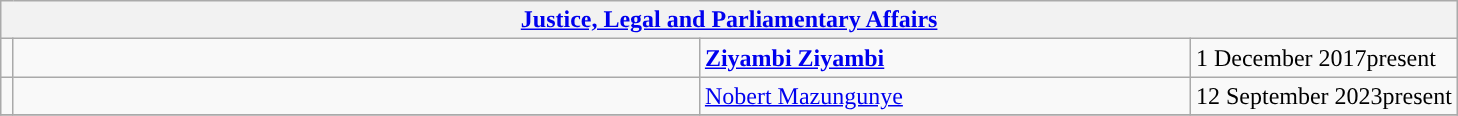<table class="wikitable">
<tr>
<th colspan="4"><a href='#'>Justice, Legal and Parliamentary Affairs</a></th>
</tr>
<tr>
<td></td>
<td style="width: 450px;"></td>
<td style="width: 320px;"> <strong><a href='#'>Ziyambi Ziyambi</a></strong></td>
<td>1 December 2017present</td>
</tr>
<tr>
<td style="width: 1px; background: "></td>
<td style="width: 450px;"></td>
<td style="width: 320px;"> <a href='#'>Nobert Mazungunye</a></td>
<td>12 September 2023present</td>
</tr>
<tr>
</tr>
</table>
